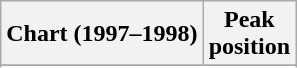<table class="wikitable sortable">
<tr>
<th align="left">Chart (1997–1998)</th>
<th align="center">Peak<br>position</th>
</tr>
<tr>
</tr>
<tr>
</tr>
<tr>
</tr>
</table>
